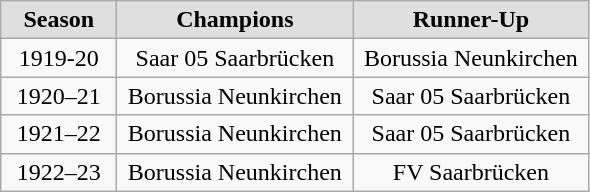<table class="wikitable">
<tr align="center" style="background:#dfdfdf">
<td width="70"><strong>Season</strong></td>
<td width="150"><strong>Champions</strong></td>
<td width="150"><strong>Runner-Up</strong></td>
</tr>
<tr align="center">
<td>1919-20</td>
<td>Saar 05 Saarbrücken</td>
<td>Borussia Neunkirchen</td>
</tr>
<tr align="center">
<td>1920–21</td>
<td>Borussia Neunkirchen</td>
<td>Saar 05 Saarbrücken</td>
</tr>
<tr align="center">
<td>1921–22</td>
<td>Borussia Neunkirchen</td>
<td>Saar 05 Saarbrücken</td>
</tr>
<tr align="center">
<td>1922–23</td>
<td>Borussia Neunkirchen</td>
<td>FV Saarbrücken</td>
</tr>
</table>
